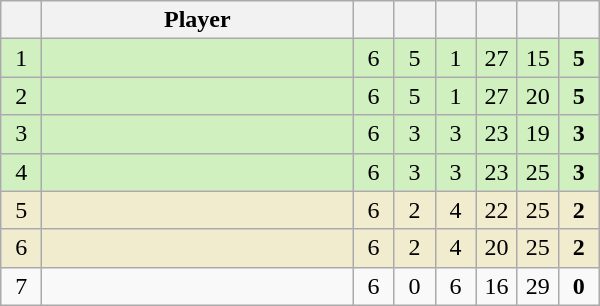<table class="wikitable" style="text-align:center; margin: 1em auto 1em auto, align:left">
<tr>
<th width=20></th>
<th width=200>Player</th>
<th width=20></th>
<th width=20></th>
<th width=20></th>
<th width=20></th>
<th width=20></th>
<th width=20></th>
</tr>
<tr style="background:#D0F0C0;">
<td>1</td>
<td align=left></td>
<td>6</td>
<td>5</td>
<td>1</td>
<td>27</td>
<td>15</td>
<td><strong>5</strong></td>
</tr>
<tr style="background:#D0F0C0;">
<td>2</td>
<td align=left></td>
<td>6</td>
<td>5</td>
<td>1</td>
<td>27</td>
<td>20</td>
<td><strong>5</strong></td>
</tr>
<tr style="background:#D0F0C0;">
<td>3</td>
<td align=left></td>
<td>6</td>
<td>3</td>
<td>3</td>
<td>23</td>
<td>19</td>
<td><strong>3</strong></td>
</tr>
<tr style="background:#D0F0C0;">
<td>4</td>
<td align=left></td>
<td>6</td>
<td>3</td>
<td>3</td>
<td>23</td>
<td>25</td>
<td><strong>3</strong></td>
</tr>
<tr style="background:#f2ecce;">
<td>5</td>
<td align=left></td>
<td>6</td>
<td>2</td>
<td>4</td>
<td>22</td>
<td>25</td>
<td><strong>2</strong></td>
</tr>
<tr style="background:#f2ecce;">
<td>6</td>
<td align=left></td>
<td>6</td>
<td>2</td>
<td>4</td>
<td>20</td>
<td>25</td>
<td><strong>2</strong></td>
</tr>
<tr style=>
<td>7</td>
<td align=left></td>
<td>6</td>
<td>0</td>
<td>6</td>
<td>16</td>
<td>29</td>
<td><strong>0</strong></td>
</tr>
</table>
